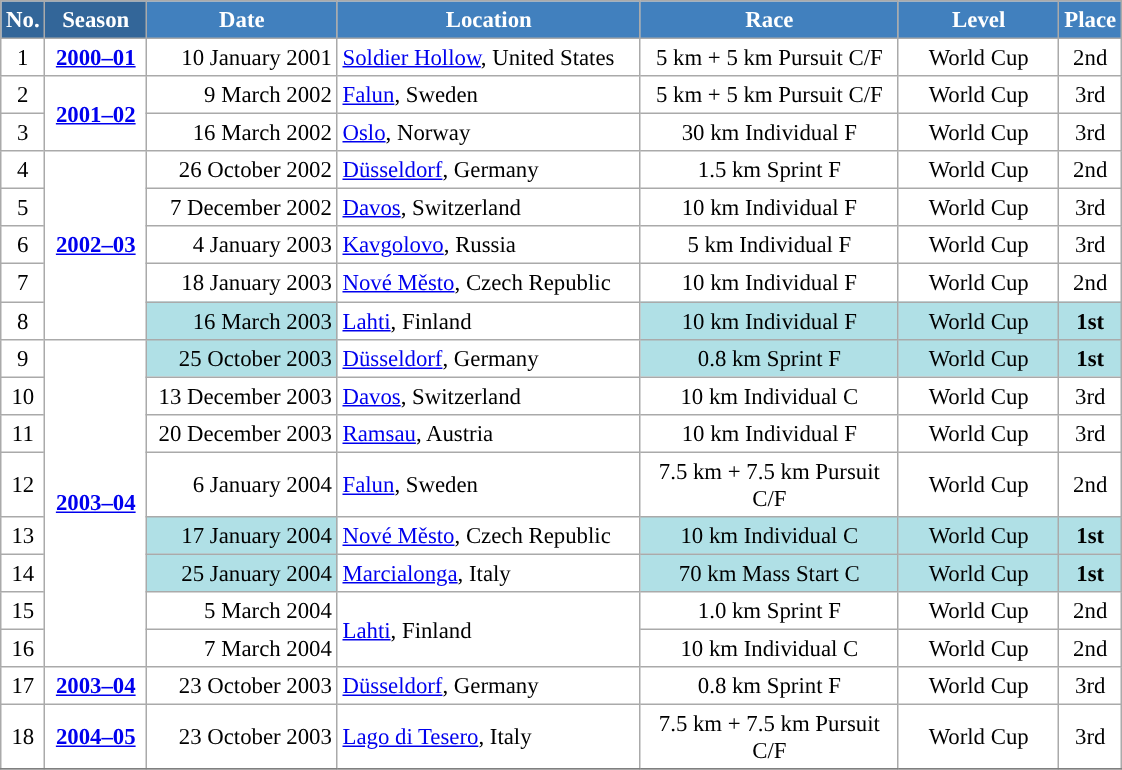<table class="wikitable sortable" style="font-size:95%; text-align:center; border:grey solid 1px; border-collapse:collapse; background:#ffffff;">
<tr style="background:#efefef;">
<th style="background-color:#369; color:white;">No.</th>
<th style="background-color:#369; color:white;">Season</th>
<th style="background-color:#4180be; color:white; width:120px;">Date</th>
<th style="background-color:#4180be; color:white; width:195px;">Location</th>
<th style="background-color:#4180be; color:white; width:165px;">Race</th>
<th style="background-color:#4180be; color:white; width:100px;">Level</th>
<th style="background-color:#4180be; color:white;">Place</th>
</tr>
<tr>
<td align=center>1</td>
<td rowspan=1 align=center><strong> <a href='#'>2000–01</a> </strong></td>
<td align=right>10 January 2001</td>
<td align=left> <a href='#'>Soldier Hollow</a>, United States</td>
<td>5 km + 5 km Pursuit C/F</td>
<td>World Cup</td>
<td>2nd</td>
</tr>
<tr>
<td align=center>2</td>
<td rowspan=2 align=center><strong> <a href='#'>2001–02</a> </strong></td>
<td align=right>9 March 2002</td>
<td align=left> <a href='#'>Falun</a>, Sweden</td>
<td>5 km + 5 km Pursuit C/F</td>
<td>World Cup</td>
<td>3rd</td>
</tr>
<tr>
<td align=center>3</td>
<td align=right>16 March 2002</td>
<td align=left> <a href='#'>Oslo</a>, Norway</td>
<td>30 km Individual F</td>
<td>World Cup</td>
<td>3rd</td>
</tr>
<tr>
<td align=center>4</td>
<td rowspan=5 align=center><strong> <a href='#'>2002–03</a> </strong></td>
<td align=right>26 October 2002</td>
<td align=left> <a href='#'>Düsseldorf</a>, Germany</td>
<td>1.5 km Sprint F</td>
<td>World Cup</td>
<td>2nd</td>
</tr>
<tr>
<td align=center>5</td>
<td align=right>7 December 2002</td>
<td align=left> <a href='#'>Davos</a>, Switzerland</td>
<td>10 km Individual F</td>
<td>World Cup</td>
<td>3rd</td>
</tr>
<tr>
<td align=center>6</td>
<td align=right>4 January 2003</td>
<td align=left> <a href='#'>Kavgolovo</a>, Russia</td>
<td>5 km Individual F</td>
<td>World Cup</td>
<td>3rd</td>
</tr>
<tr>
<td align=center>7</td>
<td align=right>18 January 2003</td>
<td align=left> <a href='#'>Nové Město</a>, Czech Republic</td>
<td>10 km Individual F</td>
<td>World Cup</td>
<td>2nd</td>
</tr>
<tr>
<td align=center>8</td>
<td bgcolor="#BOEOE6" align=right>16 March 2003</td>
<td align=left> <a href='#'>Lahti</a>, Finland</td>
<td bgcolor="#BOEOE6">10 km Individual F</td>
<td bgcolor="#BOEOE6">World Cup</td>
<td bgcolor="#BOEOE6"><strong>1st</strong></td>
</tr>
<tr>
<td align=center>9</td>
<td rowspan=8 align=center><strong><a href='#'>2003–04</a></strong></td>
<td bgcolor="#BOEOE6" align=right>25 October 2003</td>
<td align=left> <a href='#'>Düsseldorf</a>, Germany</td>
<td bgcolor="#BOEOE6">0.8 km Sprint F</td>
<td bgcolor="#BOEOE6">World Cup</td>
<td bgcolor="#BOEOE6"><strong>1st</strong></td>
</tr>
<tr>
<td align=center>10</td>
<td align=right>13 December 2003</td>
<td align=left> <a href='#'>Davos</a>, Switzerland</td>
<td>10 km Individual C</td>
<td>World Cup</td>
<td>3rd</td>
</tr>
<tr>
<td align=center>11</td>
<td align=right>20 December 2003</td>
<td align=left> <a href='#'>Ramsau</a>, Austria</td>
<td>10 km Individual F</td>
<td>World Cup</td>
<td>3rd</td>
</tr>
<tr>
<td align=center>12</td>
<td align=right>6 January 2004</td>
<td align=left> <a href='#'>Falun</a>, Sweden</td>
<td>7.5 km + 7.5 km Pursuit C/F</td>
<td>World Cup</td>
<td>2nd</td>
</tr>
<tr>
<td align=center>13</td>
<td bgcolor="#BOEOE6" align=right>17 January 2004</td>
<td align=left> <a href='#'>Nové Město</a>, Czech Republic</td>
<td bgcolor="#BOEOE6">10 km Individual C</td>
<td bgcolor="#BOEOE6">World Cup</td>
<td bgcolor="#BOEOE6"><strong>1st</strong></td>
</tr>
<tr>
<td align=center>14</td>
<td bgcolor="#BOEOE6" align=right>25 January 2004</td>
<td align=left> <a href='#'>Marcialonga</a>, Italy</td>
<td bgcolor="#BOEOE6">70 km Mass Start C</td>
<td bgcolor="#BOEOE6">World Cup</td>
<td bgcolor="#BOEOE6"><strong>1st</strong></td>
</tr>
<tr>
<td align=center>15</td>
<td align=right>5 March 2004</td>
<td rowspan=2 align=left> <a href='#'>Lahti</a>, Finland</td>
<td>1.0 km Sprint F</td>
<td>World Cup</td>
<td>2nd</td>
</tr>
<tr>
<td align=center>16</td>
<td align=right>7 March 2004</td>
<td>10 km Individual C</td>
<td>World Cup</td>
<td>2nd</td>
</tr>
<tr>
<td align=center>17</td>
<td rowspan=1 align=center><strong> <a href='#'>2003–04</a> </strong></td>
<td align=right>23 October 2003</td>
<td align=left> <a href='#'>Düsseldorf</a>, Germany</td>
<td>0.8 km Sprint F</td>
<td>World Cup</td>
<td>3rd</td>
</tr>
<tr>
<td align=center>18</td>
<td rowspan=1 align=center><strong> <a href='#'>2004–05</a> </strong></td>
<td align=right>23 October 2003</td>
<td align=left> <a href='#'>Lago di Tesero</a>, Italy</td>
<td>7.5 km + 7.5 km Pursuit C/F</td>
<td>World Cup</td>
<td>3rd</td>
</tr>
<tr>
</tr>
</table>
